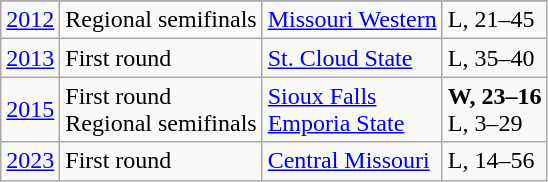<table class="wikitable">
<tr>
</tr>
<tr>
<td><a href='#'>2012</a></td>
<td>Regional semifinals</td>
<td><a href='#'>Missouri Western</a></td>
<td>L, 21–45</td>
</tr>
<tr>
<td><a href='#'>2013</a></td>
<td>First round</td>
<td><a href='#'>St. Cloud State</a></td>
<td>L, 35–40</td>
</tr>
<tr>
<td><a href='#'>2015</a></td>
<td>First round<br>Regional semifinals</td>
<td><a href='#'>Sioux Falls</a><br><a href='#'>Emporia State</a></td>
<td><strong>W, 23–16</strong><br>L, 3–29</td>
</tr>
<tr>
<td><a href='#'>2023</a></td>
<td>First round</td>
<td><a href='#'>Central Missouri</a></td>
<td>L, 14–56</td>
</tr>
</table>
